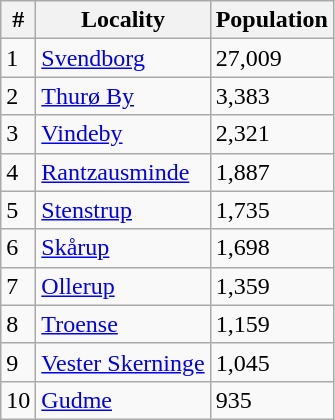<table class="wikitable">
<tr>
<th>#</th>
<th>Locality</th>
<th>Population</th>
</tr>
<tr>
<td>1</td>
<td><a href='#'>Svendborg</a></td>
<td>27,009</td>
</tr>
<tr>
<td>2</td>
<td><a href='#'>Thurø By</a></td>
<td>3,383</td>
</tr>
<tr>
<td>3</td>
<td><a href='#'>Vindeby</a></td>
<td>2,321</td>
</tr>
<tr>
<td>4</td>
<td><a href='#'>Rantzausminde</a></td>
<td>1,887</td>
</tr>
<tr>
<td>5</td>
<td><a href='#'>Stenstrup</a></td>
<td>1,735</td>
</tr>
<tr>
<td>6</td>
<td><a href='#'>Skårup</a></td>
<td>1,698</td>
</tr>
<tr>
<td>7</td>
<td><a href='#'>Ollerup</a></td>
<td>1,359</td>
</tr>
<tr>
<td>8</td>
<td><a href='#'>Troense</a></td>
<td>1,159</td>
</tr>
<tr>
<td>9</td>
<td><a href='#'>Vester Skerninge</a></td>
<td>1,045</td>
</tr>
<tr>
<td>10</td>
<td><a href='#'>Gudme</a></td>
<td>935</td>
</tr>
</table>
